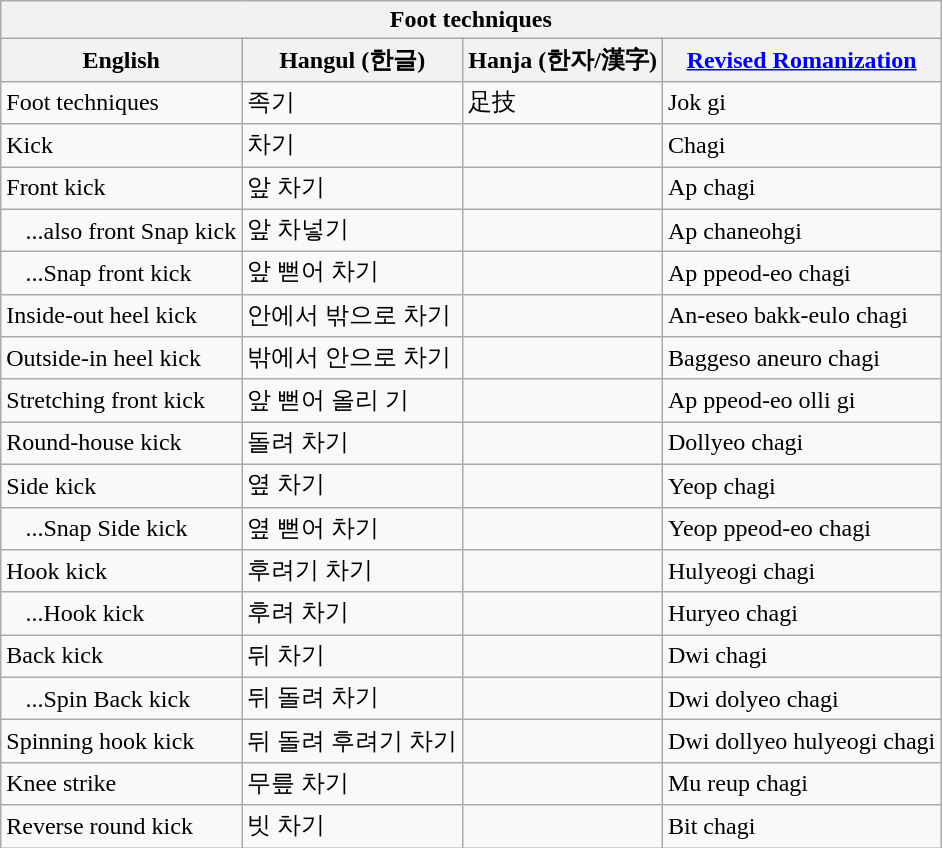<table class="wikitable mw-collapsible mw-collapsed">
<tr>
<th colspan="4">Foot techniques</th>
</tr>
<tr>
<th>English</th>
<th>Hangul (한글)</th>
<th>Hanja (한자/漢字)</th>
<th><a href='#'>Revised Romanization</a></th>
</tr>
<tr>
<td>Foot techniques</td>
<td>족기</td>
<td>足技</td>
<td>Jok gi</td>
</tr>
<tr>
<td>Kick</td>
<td>차기</td>
<td></td>
<td>Chagi</td>
</tr>
<tr>
<td>Front kick</td>
<td>앞 차기</td>
<td></td>
<td>Ap chagi</td>
</tr>
<tr>
<td style="padding-left: 1em">...also front Snap kick</td>
<td>앞 차넣기</td>
<td></td>
<td>Ap chaneohgi</td>
</tr>
<tr>
<td style="padding-left: 1em">...Snap front kick</td>
<td>앞 뻗어 차기</td>
<td></td>
<td>Ap ppeod-eo chagi</td>
</tr>
<tr>
<td>Inside-out heel kick</td>
<td>안에서 밖으로 차기</td>
<td></td>
<td>An-eseo bakk-eulo chagi</td>
</tr>
<tr>
<td>Outside-in heel kick</td>
<td>밖에서 안으로 차기</td>
<td></td>
<td>Baggeso aneuro chagi</td>
</tr>
<tr>
<td>Stretching front kick</td>
<td>앞 뻗어 올리 기</td>
<td></td>
<td>Ap ppeod-eo olli gi</td>
</tr>
<tr>
<td>Round-house kick</td>
<td>돌려 차기</td>
<td></td>
<td>Dollyeo chagi</td>
</tr>
<tr>
<td>Side kick</td>
<td>옆 차기</td>
<td></td>
<td>Yeop chagi</td>
</tr>
<tr>
<td style="padding-left: 1em">...Snap Side kick</td>
<td>옆 뻗어 차기</td>
<td></td>
<td>Yeop ppeod-eo chagi</td>
</tr>
<tr>
<td>Hook kick</td>
<td>후려기 차기</td>
<td></td>
<td>Hulyeogi chagi</td>
</tr>
<tr>
<td style="padding-left: 1em">...Hook kick</td>
<td>후려 차기</td>
<td></td>
<td>Huryeo chagi</td>
</tr>
<tr>
<td>Back kick</td>
<td>뒤 차기</td>
<td></td>
<td>Dwi chagi</td>
</tr>
<tr>
<td style="padding-left: 1em">...Spin Back kick</td>
<td>뒤 돌려 차기</td>
<td></td>
<td>Dwi dolyeo chagi</td>
</tr>
<tr>
<td>Spinning hook kick</td>
<td>뒤 돌려 후려기 차기</td>
<td></td>
<td>Dwi dollyeo hulyeogi chagi</td>
</tr>
<tr>
<td>Knee strike</td>
<td>무릎 차기</td>
<td></td>
<td>Mu reup chagi</td>
</tr>
<tr>
<td>Reverse round kick</td>
<td>빗 차기</td>
<td></td>
<td>Bit chagi</td>
</tr>
</table>
